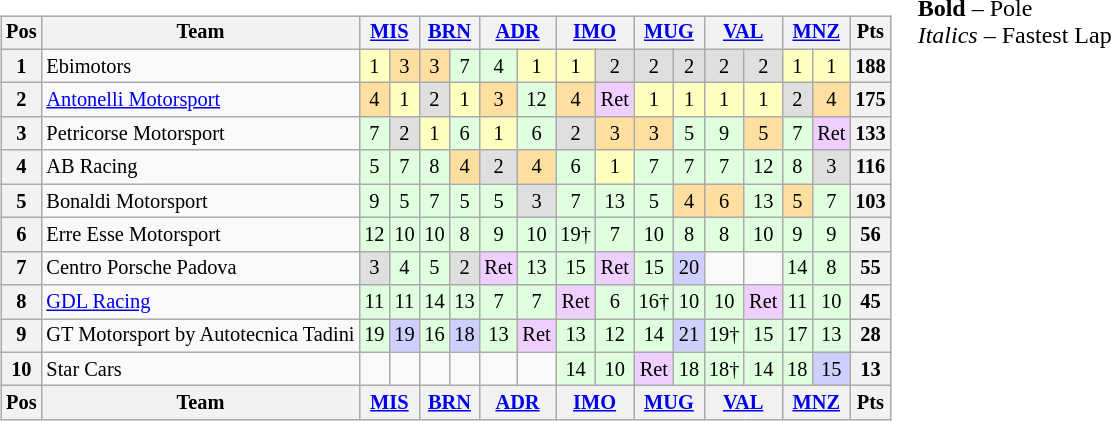<table>
<tr>
<td><br><table class="wikitable" style="font-size:85%; text-align:center">
<tr valign="top">
<th valign="middle">Pos</th>
<th valign="middle">Team</th>
<th colspan=2><a href='#'>MIS</a><br></th>
<th colspan=2><a href='#'>BRN</a><br></th>
<th colspan=2><a href='#'>ADR</a><br></th>
<th colspan=2><a href='#'>IMO</a><br></th>
<th colspan=2><a href='#'>MUG</a><br></th>
<th colspan=2><a href='#'>VAL</a><br></th>
<th colspan=2><a href='#'>MNZ</a><br></th>
<th valign="middle">Pts</th>
</tr>
<tr>
<th>1</th>
<td align=left> Ebimotors</td>
<td style="background:#ffffbf;">1</td>
<td style="background:#ffdf9f;">3</td>
<td style="background:#ffdf9f;">3</td>
<td style="background:#dfffdf;">7</td>
<td style="background:#dfffdf;">4</td>
<td style="background:#ffffbf;">1</td>
<td style="background:#ffffbf;">1</td>
<td style="background:#dfdfdf;">2</td>
<td style="background:#dfdfdf;">2</td>
<td style="background:#dfdfdf;">2</td>
<td style="background:#dfdfdf;">2</td>
<td style="background:#dfdfdf;">2</td>
<td style="background:#ffffbf;">1</td>
<td style="background:#ffffbf;">1</td>
<th>188</th>
</tr>
<tr>
<th>2</th>
<td align=left> <a href='#'>Antonelli Motorsport</a></td>
<td style="background:#ffdf9f;">4</td>
<td style="background:#ffffbf;">1</td>
<td style="background:#dfdfdf;">2</td>
<td style="background:#ffffbf;">1</td>
<td style="background:#ffdf9f;">3</td>
<td style="background:#dfffdf;">12</td>
<td style="background:#ffdf9f;">4</td>
<td style="background:#efcfff;">Ret</td>
<td style="background:#ffffbf;">1</td>
<td style="background:#ffffbf;">1</td>
<td style="background:#ffffbf;">1</td>
<td style="background:#ffffbf;">1</td>
<td style="background:#dfdfdf;">2</td>
<td style="background:#ffdf9f;">4</td>
<th>175</th>
</tr>
<tr>
<th>3</th>
<td align=left> Petricorse Motorsport</td>
<td style="background:#dfffdf;">7</td>
<td style="background:#dfdfdf;">2</td>
<td style="background:#ffffbf;">1</td>
<td style="background:#dfffdf;">6</td>
<td style="background:#ffffbf;">1</td>
<td style="background:#dfffdf;">6</td>
<td style="background:#dfdfdf;">2</td>
<td style="background:#ffdf9f;">3</td>
<td style="background:#ffdf9f;">3</td>
<td style="background:#dfffdf;">5</td>
<td style="background:#dfffdf;">9</td>
<td style="background:#ffdf9f;">5</td>
<td style="background:#dfffdf;">7</td>
<td style="background:#efcfff;">Ret</td>
<th>133</th>
</tr>
<tr>
<th>4</th>
<td align=left> AB Racing</td>
<td style="background:#dfffdf;">5</td>
<td style="background:#dfffdf;">7</td>
<td style="background:#dfffdf;">8</td>
<td style="background:#ffdf9f;">4</td>
<td style="background:#dfdfdf;">2</td>
<td style="background:#ffdf9f;">4</td>
<td style="background:#dfffdf;">6</td>
<td style="background:#ffffbf;">1</td>
<td style="background:#dfffdf;">7</td>
<td style="background:#dfffdf;">7</td>
<td style="background:#dfffdf;">7</td>
<td style="background:#dfffdf;">12</td>
<td style="background:#dfffdf;">8</td>
<td style="background:#dfdfdf;">3</td>
<th>116</th>
</tr>
<tr>
<th>5</th>
<td align=left> Bonaldi Motorsport</td>
<td style="background:#dfffdf;">9</td>
<td style="background:#dfffdf;">5</td>
<td style="background:#dfffdf;">7</td>
<td style="background:#dfffdf;">5</td>
<td style="background:#dfffdf;">5</td>
<td style="background:#dfdfdf;">3</td>
<td style="background:#dfffdf;">7</td>
<td style="background:#dfffdf;">13</td>
<td style="background:#dfffdf;">5</td>
<td style="background:#ffdf9f;">4</td>
<td style="background:#ffdf9f;">6</td>
<td style="background:#dfffdf;">13</td>
<td style="background:#ffdf9f;">5</td>
<td style="background:#dfffdf;">7</td>
<th>103</th>
</tr>
<tr>
<th>6</th>
<td align=left> Erre Esse Motorsport</td>
<td style="background:#dfffdf;">12</td>
<td style="background:#dfffdf;">10</td>
<td style="background:#dfffdf;">10</td>
<td style="background:#dfffdf;">8</td>
<td style="background:#dfffdf;">9</td>
<td style="background:#dfffdf;">10</td>
<td style="background:#dfffdf;">19†</td>
<td style="background:#dfffdf;">7</td>
<td style="background:#dfffdf;">10</td>
<td style="background:#dfffdf;">8</td>
<td style="background:#dfffdf;">8</td>
<td style="background:#dfffdf;">10</td>
<td style="background:#dfffdf;">9</td>
<td style="background:#dfffdf;">9</td>
<th>56</th>
</tr>
<tr>
<th>7</th>
<td align=left> Centro Porsche Padova</td>
<td style="background:#dfdfdf;">3</td>
<td style="background:#dfffdf;">4</td>
<td style="background:#dfffdf;">5</td>
<td style="background:#dfdfdf;">2</td>
<td style="background:#efcfff;">Ret</td>
<td style="background:#dfffdf;">13</td>
<td style="background:#dfffdf;">15</td>
<td style="background:#efcfff;">Ret</td>
<td style="background:#dfffdf;">15</td>
<td style="background:#cfcfff;">20</td>
<td></td>
<td></td>
<td style="background:#dfffdf;">14</td>
<td style="background:#dfffdf;">8</td>
<th>55</th>
</tr>
<tr>
<th>8</th>
<td align=left> <a href='#'>GDL Racing</a></td>
<td style="background:#dfffdf;">11</td>
<td style="background:#dfffdf;">11</td>
<td style="background:#dfffdf;">14</td>
<td style="background:#dfffdf;">13</td>
<td style="background:#dfffdf;">7</td>
<td style="background:#dfffdf;">7</td>
<td style="background:#efcfff;">Ret</td>
<td style="background:#dfffdf;">6</td>
<td style="background:#dfffdf;">16†</td>
<td style="background:#dfffdf;">10</td>
<td style="background:#dfffdf;">10</td>
<td style="background:#efcfff;">Ret</td>
<td style="background:#dfffdf;">11</td>
<td style="background:#dfffdf;">10</td>
<th>45</th>
</tr>
<tr>
<th>9</th>
<td align=left> GT Motorsport by Autotecnica Tadini</td>
<td style="background:#dfffdf;">19</td>
<td style="background:#cfcfff;">19</td>
<td style="background:#dfffdf;">16</td>
<td style="background:#cfcfff;">18</td>
<td style="background:#dfffdf;">13</td>
<td style="background:#efcfff;">Ret</td>
<td style="background:#dfffdf;">13</td>
<td style="background:#dfffdf;">12</td>
<td style="background:#dfffdf;">14</td>
<td style="background:#cfcfff;">21</td>
<td style="background:#dfffdf;">19†</td>
<td style="background:#dfffdf;">15</td>
<td style="background:#dfffdf;">17</td>
<td style="background:#dfffdf;">13</td>
<th>28</th>
</tr>
<tr>
<th>10</th>
<td align=left> Star Cars</td>
<td></td>
<td></td>
<td></td>
<td></td>
<td></td>
<td></td>
<td style="background:#dfffdf;">14</td>
<td style="background:#dfffdf;">10</td>
<td style="background:#efcfff;">Ret</td>
<td style="background:#dfffdf;">18</td>
<td style="background:#dfffdf;">18†</td>
<td style="background:#dfffdf;">14</td>
<td style="background:#dfffdf;">18</td>
<td style="background:#cfcfff;">15</td>
<th>13</th>
</tr>
<tr valign="top">
<th valign="middle">Pos</th>
<th valign="middle">Team</th>
<th colspan=2><a href='#'>MIS</a><br></th>
<th colspan=2><a href='#'>BRN</a><br></th>
<th colspan=2><a href='#'>ADR</a><br></th>
<th colspan=2><a href='#'>IMO</a><br></th>
<th colspan=2><a href='#'>MUG</a><br></th>
<th colspan=2><a href='#'>VAL</a><br></th>
<th colspan=2><a href='#'>MNZ</a><br></th>
<th valign="middle">Pts</th>
</tr>
</table>
</td>
<td valign="top"><br>
<span><strong>Bold</strong> – Pole<br>
<em>Italics</em> – Fastest Lap</span></td>
</tr>
</table>
